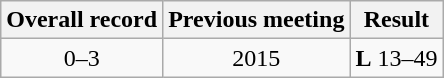<table class="wikitable">
<tr align="center">
<th>Overall record</th>
<th>Previous meeting</th>
<th>Result</th>
</tr>
<tr align="center">
<td>0–3</td>
<td>2015</td>
<td><strong>L</strong> 13–49</td>
</tr>
</table>
